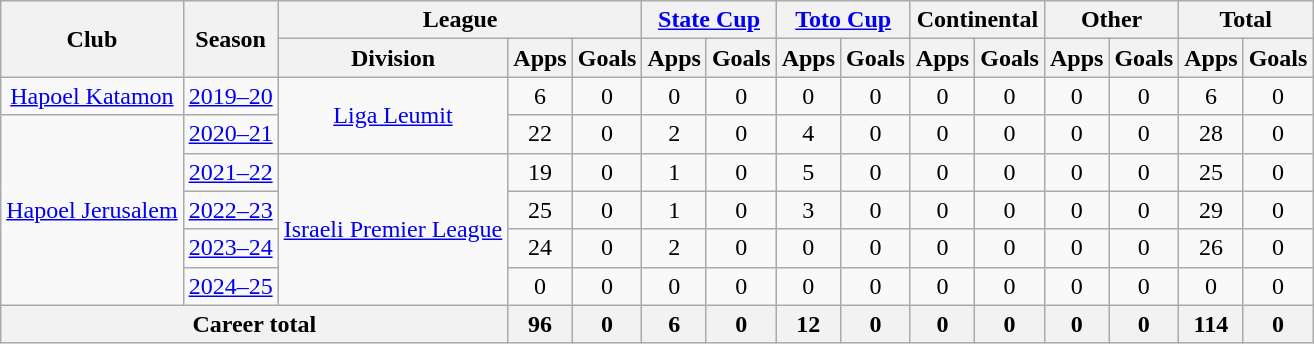<table class="wikitable" style="text-align: center">
<tr>
<th rowspan="2">Club</th>
<th rowspan="2">Season</th>
<th colspan="3">League</th>
<th colspan="2"><a href='#'>State Cup</a></th>
<th colspan="2"><a href='#'>Toto Cup</a></th>
<th colspan="2">Continental</th>
<th colspan="2">Other</th>
<th colspan="2">Total</th>
</tr>
<tr>
<th>Division</th>
<th>Apps</th>
<th>Goals</th>
<th>Apps</th>
<th>Goals</th>
<th>Apps</th>
<th>Goals</th>
<th>Apps</th>
<th>Goals</th>
<th>Apps</th>
<th>Goals</th>
<th>Apps</th>
<th>Goals</th>
</tr>
<tr>
<td rowspan="1"><a href='#'>Hapoel Katamon</a></td>
<td><a href='#'>2019–20</a></td>
<td rowspan="2"><a href='#'>Liga Leumit</a></td>
<td>6</td>
<td>0</td>
<td>0</td>
<td>0</td>
<td>0</td>
<td>0</td>
<td>0</td>
<td>0</td>
<td>0</td>
<td>0</td>
<td>6</td>
<td>0</td>
</tr>
<tr>
<td rowspan="5"><a href='#'>Hapoel Jerusalem</a></td>
<td><a href='#'>2020–21</a></td>
<td>22</td>
<td>0</td>
<td>2</td>
<td>0</td>
<td>4</td>
<td>0</td>
<td>0</td>
<td>0</td>
<td>0</td>
<td>0</td>
<td>28</td>
<td>0</td>
</tr>
<tr>
<td><a href='#'>2021–22</a></td>
<td rowspan="4"><a href='#'>Israeli Premier League</a></td>
<td>19</td>
<td>0</td>
<td>1</td>
<td>0</td>
<td>5</td>
<td>0</td>
<td>0</td>
<td>0</td>
<td>0</td>
<td>0</td>
<td>25</td>
<td>0</td>
</tr>
<tr>
<td><a href='#'>2022–23</a></td>
<td>25</td>
<td>0</td>
<td>1</td>
<td>0</td>
<td>3</td>
<td>0</td>
<td>0</td>
<td>0</td>
<td>0</td>
<td>0</td>
<td>29</td>
<td>0</td>
</tr>
<tr>
<td><a href='#'>2023–24</a></td>
<td>24</td>
<td>0</td>
<td>2</td>
<td>0</td>
<td>0</td>
<td>0</td>
<td>0</td>
<td>0</td>
<td>0</td>
<td>0</td>
<td>26</td>
<td>0</td>
</tr>
<tr>
<td><a href='#'>2024–25</a></td>
<td>0</td>
<td>0</td>
<td>0</td>
<td>0</td>
<td>0</td>
<td>0</td>
<td>0</td>
<td>0</td>
<td>0</td>
<td>0</td>
<td>0</td>
<td>0</td>
</tr>
<tr>
<th colspan="3">Career total</th>
<th>96</th>
<th>0</th>
<th>6</th>
<th>0</th>
<th>12</th>
<th>0</th>
<th>0</th>
<th>0</th>
<th>0</th>
<th>0</th>
<th>114</th>
<th>0</th>
</tr>
</table>
